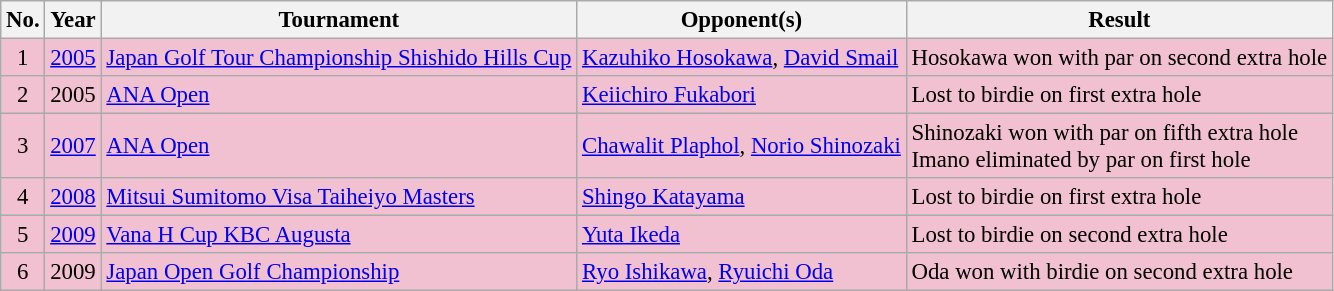<table class="wikitable" style="font-size:95%;">
<tr>
<th>No.</th>
<th>Year</th>
<th>Tournament</th>
<th>Opponent(s)</th>
<th>Result</th>
</tr>
<tr style="background:#F2C1D1;">
<td align=center>1</td>
<td><a href='#'>2005</a></td>
<td><a href='#'>Japan Golf Tour Championship Shishido Hills Cup</a></td>
<td> <a href='#'>Kazuhiko Hosokawa</a>,  <a href='#'>David Smail</a></td>
<td>Hosokawa won with par on second extra hole</td>
</tr>
<tr style="background:#F2C1D1;">
<td align=center>2</td>
<td>2005</td>
<td><a href='#'>ANA Open</a></td>
<td> <a href='#'>Keiichiro Fukabori</a></td>
<td>Lost to birdie on first extra hole</td>
</tr>
<tr style="background:#F2C1D1;">
<td align=center>3</td>
<td><a href='#'>2007</a></td>
<td><a href='#'>ANA Open</a></td>
<td> <a href='#'>Chawalit Plaphol</a>,  <a href='#'>Norio Shinozaki</a></td>
<td>Shinozaki won with par on fifth extra hole<br>Imano eliminated by par on first hole</td>
</tr>
<tr style="background:#F2C1D1;">
<td align=center>4</td>
<td><a href='#'>2008</a></td>
<td><a href='#'>Mitsui Sumitomo Visa Taiheiyo Masters</a></td>
<td> <a href='#'>Shingo Katayama</a></td>
<td>Lost to birdie on first extra hole</td>
</tr>
<tr style="background:#F2C1D1;">
<td align=center>5</td>
<td><a href='#'>2009</a></td>
<td><a href='#'>Vana H Cup KBC Augusta</a></td>
<td> <a href='#'>Yuta Ikeda</a></td>
<td>Lost to birdie on second extra hole</td>
</tr>
<tr style="background:#F2C1D1;">
<td align=center>6</td>
<td>2009</td>
<td><a href='#'>Japan Open Golf Championship</a></td>
<td> <a href='#'>Ryo Ishikawa</a>,  <a href='#'>Ryuichi Oda</a></td>
<td>Oda won with birdie on second extra hole</td>
</tr>
</table>
